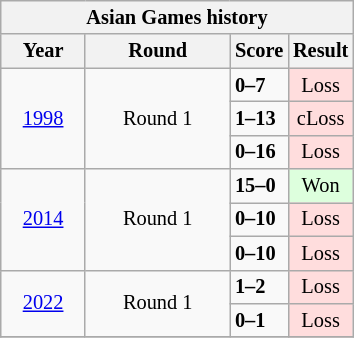<table class="wikitable" style="text-align: center;font-size:85%;">
<tr>
<th colspan="4" #013A5E; color: #FFFFFF;>Asian Games history</th>
</tr>
<tr>
<th style="width:50px;" #0000FF;>Year</th>
<th style="width:90px;" #0000FF;>Round</th>
<th #0000FF;>Score</th>
<th #0000FF;>Result</th>
</tr>
<tr>
<td rowspan=3><a href='#'>1998</a></td>
<td rowspan=3>Round 1</td>
<td align="left"> <strong>0–7</strong> </td>
<td style="background:#fdd;">Loss</td>
</tr>
<tr>
<td align="left"> <strong>1–13</strong> </td>
<td style="background:#fdd;">cLoss</td>
</tr>
<tr>
<td align="left"> <strong>0–16</strong> </td>
<td style="background:#fdd;">Loss</td>
</tr>
<tr>
<td rowspan=3><a href='#'>2014</a></td>
<td rowspan=3>Round 1</td>
<td align="left"> <strong>15–0</strong> </td>
<td style="background:#dfd;">Won</td>
</tr>
<tr>
<td align="left"> <strong>0–10</strong> </td>
<td style="background:#fdd;">Loss</td>
</tr>
<tr>
<td align="left"> <strong>0–10</strong> </td>
<td style="background:#fdd;">Loss</td>
</tr>
<tr>
<td rowspan=2><a href='#'>2022</a></td>
<td rowspan=2>Round 1</td>
<td align="left"> <strong>1–2</strong> </td>
<td style="background:#fdd;">Loss</td>
</tr>
<tr>
<td align="left"> <strong>0–1</strong> </td>
<td style="background:#fdd;">Loss</td>
</tr>
<tr>
</tr>
</table>
